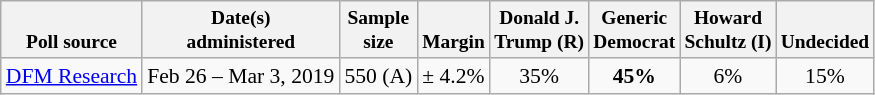<table class="wikitable" style="font-size:90%;text-align:center;">
<tr valign=bottom style="font-size:90%;">
<th>Poll source</th>
<th>Date(s)<br>administered</th>
<th>Sample<br>size</th>
<th>Margin<br></th>
<th>Donald J.<br>Trump (R)</th>
<th>Generic<br>Democrat</th>
<th>Howard<br>Schultz (I)</th>
<th>Undecided</th>
</tr>
<tr>
<td style="text-align:left;"><a href='#'>DFM Research</a></td>
<td>Feb 26 – Mar 3, 2019</td>
<td>550 (A)</td>
<td>± 4.2%</td>
<td>35%</td>
<td><strong>45%</strong></td>
<td>6%</td>
<td>15%</td>
</tr>
</table>
